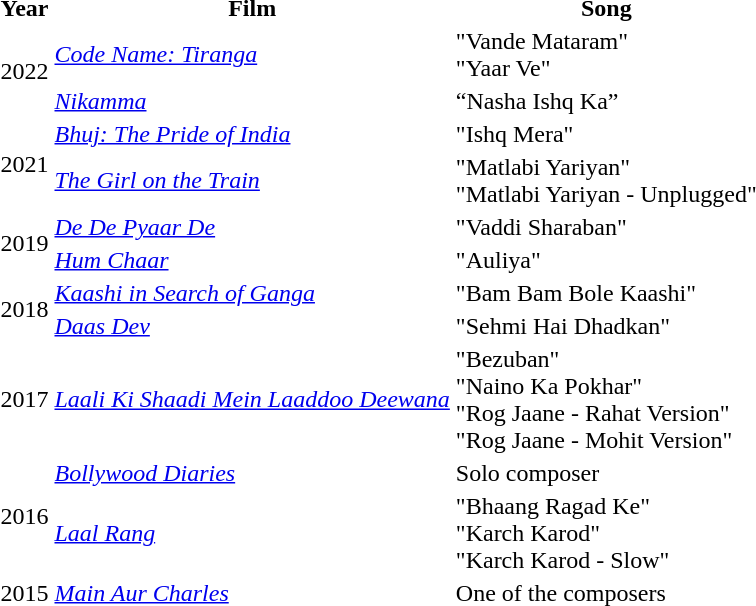<table class="sortable">
<tr>
<th>Year</th>
<th>Film</th>
<th>Song</th>
</tr>
<tr>
<td rowspan="2">2022</td>
<td><em><a href='#'>Code Name: Tiranga</a></em></td>
<td>"Vande Mataram"<br>"Yaar Ve"</td>
</tr>
<tr>
<td><em><a href='#'>Nikamma</a></em></td>
<td>“Nasha Ishq Ka”</td>
</tr>
<tr>
<td rowspan=2>2021</td>
<td><em><a href='#'>Bhuj: The Pride of India</a></em></td>
<td>"Ishq Mera"</td>
</tr>
<tr>
<td><em><a href='#'>The Girl on the Train</a></em></td>
<td>"Matlabi Yariyan"<br>"Matlabi Yariyan - Unplugged"</td>
</tr>
<tr>
<td rowspan="2">2019</td>
<td><em><a href='#'>De De Pyaar De</a></em></td>
<td>"Vaddi Sharaban"</td>
</tr>
<tr>
<td><em><a href='#'>Hum Chaar</a></em></td>
<td>"Auliya"</td>
</tr>
<tr>
<td rowspan="2">2018</td>
<td><em><a href='#'>Kaashi in Search of Ganga</a></em></td>
<td>"Bam Bam Bole Kaashi"</td>
</tr>
<tr>
<td><em><a href='#'>Daas Dev</a></em></td>
<td>"Sehmi Hai Dhadkan"</td>
</tr>
<tr>
<td>2017</td>
<td><em><a href='#'>Laali Ki Shaadi Mein Laaddoo Deewana</a></em></td>
<td>"Bezuban"<br>"Naino Ka Pokhar"<br>"Rog Jaane - Rahat Version"<br>"Rog Jaane - Mohit Version"</td>
</tr>
<tr>
<td rowspan="2">2016</td>
<td><em><a href='#'>Bollywood Diaries</a></em></td>
<td>Solo composer</td>
</tr>
<tr>
<td><em><a href='#'>Laal Rang</a></em></td>
<td>"Bhaang Ragad Ke"<br>"Karch Karod"<br>"Karch Karod - Slow"</td>
</tr>
<tr>
<td>2015</td>
<td><em><a href='#'>Main Aur Charles</a></em></td>
<td>One of the composers</td>
</tr>
</table>
